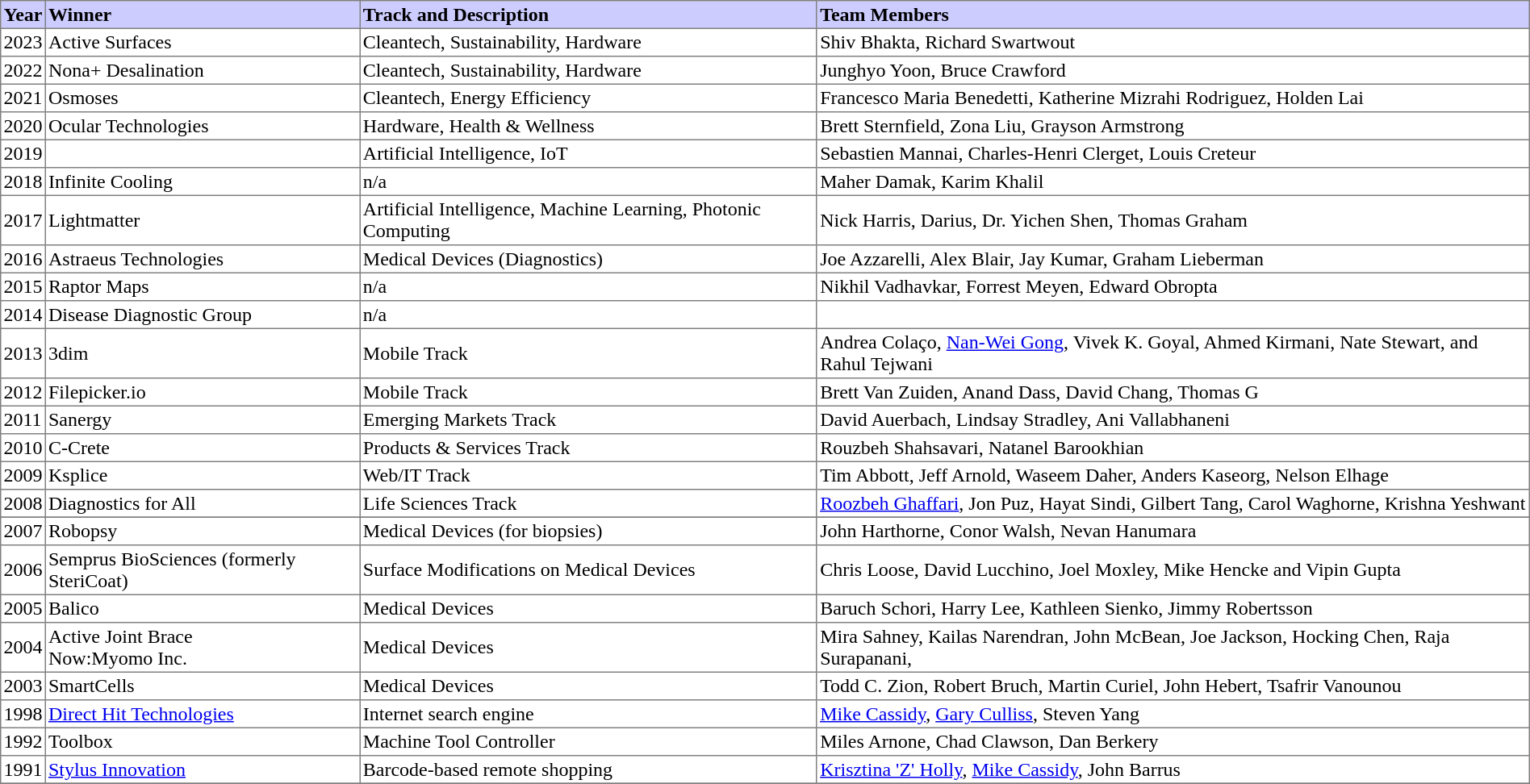<table border=1 cellpadding=2 style="border-collapse: collapse;">
<tr bgcolor="#ccccff">
<td><strong>Year</strong></td>
<td><strong>Winner</strong></td>
<td><strong>Track and Description</strong></td>
<td><strong>Team Members</strong></td>
</tr>
<tr>
<td>2023</td>
<td>Active Surfaces</td>
<td>Cleantech, Sustainability, Hardware</td>
<td>Shiv Bhakta, Richard Swartwout</td>
</tr>
<tr>
<td>2022</td>
<td>Nona+ Desalination</td>
<td>Cleantech, Sustainability, Hardware</td>
<td>Junghyo Yoon, Bruce Crawford</td>
</tr>
<tr>
<td>2021</td>
<td>Osmoses</td>
<td>Cleantech, Energy Efficiency</td>
<td>Francesco Maria Benedetti, Katherine Mizrahi Rodriguez, Holden Lai</td>
</tr>
<tr>
<td>2020</td>
<td>Ocular Technologies</td>
<td>Hardware, Health & Wellness</td>
<td>Brett Sternfield, Zona Liu, Grayson Armstrong</td>
</tr>
<tr>
<td>2019</td>
<td></td>
<td>Artificial Intelligence, IoT</td>
<td>Sebastien Mannai, Charles-Henri Clerget, Louis Creteur</td>
</tr>
<tr>
<td>2018</td>
<td>Infinite Cooling</td>
<td>n/a</td>
<td>Maher Damak, Karim Khalil</td>
</tr>
<tr>
<td>2017</td>
<td>Lightmatter</td>
<td>Artificial Intelligence, Machine Learning, Photonic Computing</td>
<td>Nick Harris, Darius, Dr. Yichen Shen, Thomas Graham</td>
</tr>
<tr>
<td>2016</td>
<td>Astraeus Technologies</td>
<td>Medical Devices (Diagnostics)</td>
<td>Joe Azzarelli, Alex Blair, Jay Kumar, Graham Lieberman</td>
</tr>
<tr>
<td>2015</td>
<td>Raptor Maps</td>
<td>n/a</td>
<td>Nikhil Vadhavkar, Forrest Meyen, Edward Obropta</td>
</tr>
<tr>
<td>2014</td>
<td>Disease Diagnostic Group</td>
<td>n/a</td>
<td></td>
</tr>
<tr>
<td>2013</td>
<td>3dim</td>
<td>Mobile Track</td>
<td>Andrea Colaço, <a href='#'>Nan-Wei Gong</a>, Vivek K. Goyal, Ahmed Kirmani, Nate Stewart, and Rahul Tejwani</td>
</tr>
<tr>
<td>2012</td>
<td>Filepicker.io</td>
<td>Mobile Track</td>
<td>Brett Van Zuiden, Anand Dass, David Chang, Thomas G</td>
</tr>
<tr>
<td>2011</td>
<td>Sanergy</td>
<td>Emerging Markets Track</td>
<td>David Auerbach, Lindsay Stradley, Ani Vallabhaneni</td>
</tr>
<tr>
<td>2010</td>
<td>C-Crete</td>
<td>Products & Services Track</td>
<td>Rouzbeh Shahsavari, Natanel Barookhian</td>
</tr>
<tr>
<td>2009</td>
<td>Ksplice</td>
<td>Web/IT Track</td>
<td>Tim Abbott, Jeff Arnold, Waseem Daher, Anders Kaseorg, Nelson Elhage</td>
</tr>
<tr>
<td>2008</td>
<td>Diagnostics for All</td>
<td>Life Sciences Track</td>
<td><a href='#'>Roozbeh Ghaffari</a>, Jon Puz, Hayat Sindi, Gilbert Tang, Carol Waghorne, Krishna Yeshwant</td>
</tr>
<tr>
</tr>
<tr>
<td>2007</td>
<td>Robopsy</td>
<td>Medical Devices (for biopsies)</td>
<td>John Harthorne, Conor Walsh, Nevan Hanumara</td>
</tr>
<tr>
<td>2006</td>
<td>Semprus BioSciences (formerly SteriCoat)</td>
<td>Surface Modifications on Medical Devices</td>
<td>Chris Loose, David Lucchino, Joel Moxley, Mike Hencke and Vipin Gupta</td>
</tr>
<tr>
<td>2005</td>
<td>Balico</td>
<td>Medical Devices</td>
<td>Baruch Schori, Harry Lee, Kathleen Sienko, Jimmy Robertsson</td>
</tr>
<tr>
<td>2004</td>
<td>Active Joint Brace<br>Now:Myomo Inc.</td>
<td>Medical Devices</td>
<td>Mira Sahney, Kailas Narendran, John McBean, Joe Jackson, Hocking Chen, Raja Surapanani,</td>
</tr>
<tr>
<td>2003</td>
<td>SmartCells</td>
<td>Medical Devices</td>
<td>Todd C. Zion, Robert Bruch, Martin Curiel, John Hebert, Tsafrir Vanounou</td>
</tr>
<tr>
<td>1998</td>
<td><a href='#'>Direct Hit Technologies</a></td>
<td>Internet search engine</td>
<td><a href='#'>Mike Cassidy</a>, <a href='#'>Gary Culliss</a>, Steven Yang</td>
</tr>
<tr>
<td>1992</td>
<td>Toolbox</td>
<td>Machine Tool Controller</td>
<td>Miles Arnone, Chad Clawson, Dan Berkery</td>
</tr>
<tr>
<td>1991</td>
<td><a href='#'>Stylus Innovation</a></td>
<td>Barcode-based remote shopping</td>
<td><a href='#'>Krisztina 'Z' Holly</a>, <a href='#'>Mike Cassidy</a>, John Barrus</td>
</tr>
<tr>
</tr>
</table>
